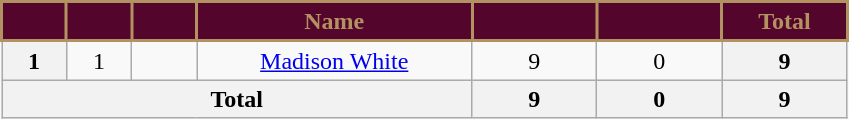<table class="wikitable sortable" style="text-align:center;">
<tr>
<th style="background:#54052B; color:#B39262; border:2px solid #B39262; width:35px;" scope="col"></th>
<th style="background:#54052B; color:#B39262; border:2px solid #B39262; width:35px;" scope="col"></th>
<th style="background:#54052B; color:#B39262; border:2px solid #B39262; width:35px;" scope="col"></th>
<th style="background:#54052B; color:#B39262; border:2px solid #B39262; width:175px;" scope="col">Name</th>
<th style="background:#54052B; color:#B39262; border:2px solid #B39262; width:75px;" scope="col"></th>
<th style="background:#54052B; color:#B39262; border:2px solid #B39262; width:75px;" scope="col"></th>
<th style="background:#54052B; color:#B39262; border:2px solid #B39262; width:75px;" scope="col">Total</th>
</tr>
<tr>
<th>1</th>
<td>1</td>
<td></td>
<td><a href='#'>Madison White</a></td>
<td>9</td>
<td>0</td>
<th>9</th>
</tr>
<tr>
<th colspan="4" scope="row">Total</th>
<th>9</th>
<th>0</th>
<th>9</th>
</tr>
</table>
